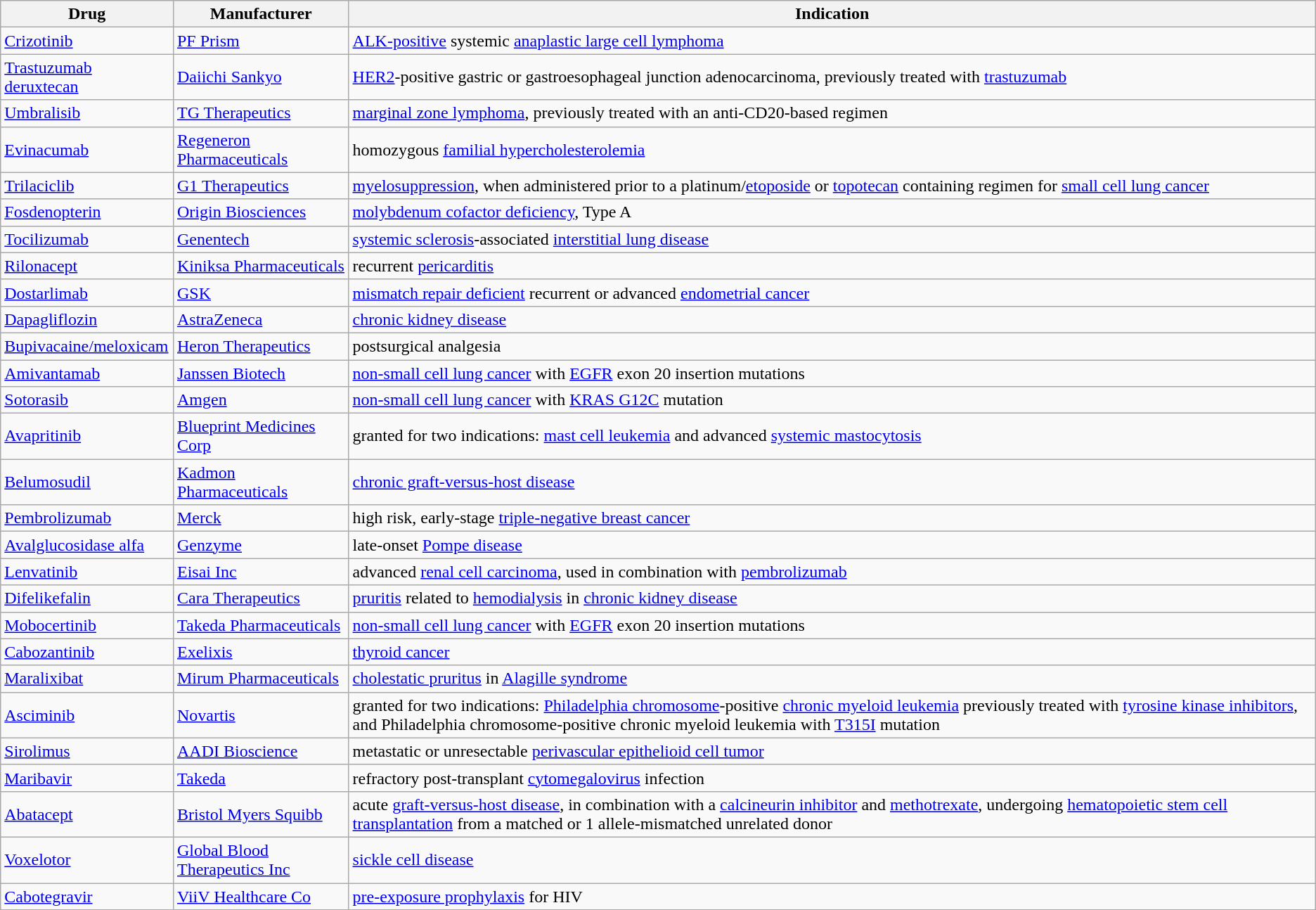<table class="sortable wikitable">
<tr>
<th>Drug</th>
<th>Manufacturer</th>
<th>Indication</th>
</tr>
<tr>
<td><a href='#'>Crizotinib</a></td>
<td><a href='#'>PF Prism</a></td>
<td><a href='#'>ALK-positive</a> systemic <a href='#'>anaplastic large cell lymphoma</a></td>
</tr>
<tr>
<td><a href='#'>Trastuzumab deruxtecan</a></td>
<td><a href='#'>Daiichi Sankyo</a></td>
<td><a href='#'>HER2</a>-positive gastric or gastroesophageal junction adenocarcinoma, previously treated with <a href='#'>trastuzumab</a></td>
</tr>
<tr>
<td><a href='#'>Umbralisib</a></td>
<td><a href='#'>TG Therapeutics</a></td>
<td><a href='#'>marginal zone lymphoma</a>, previously treated with an anti-CD20-based regimen</td>
</tr>
<tr>
<td><a href='#'>Evinacumab</a></td>
<td><a href='#'>Regeneron Pharmaceuticals</a></td>
<td>homozygous <a href='#'>familial hypercholesterolemia</a></td>
</tr>
<tr>
<td><a href='#'>Trilaciclib</a></td>
<td><a href='#'>G1 Therapeutics</a></td>
<td><a href='#'>myelosuppression</a>, when administered prior to a platinum/<a href='#'>etoposide</a> or <a href='#'>topotecan</a> containing regimen for <a href='#'>small cell lung cancer</a></td>
</tr>
<tr>
<td><a href='#'>Fosdenopterin</a></td>
<td><a href='#'>Origin Biosciences</a></td>
<td><a href='#'>molybdenum cofactor deficiency</a>, Type A</td>
</tr>
<tr>
<td><a href='#'>Tocilizumab</a></td>
<td><a href='#'>Genentech</a></td>
<td><a href='#'>systemic sclerosis</a>-associated <a href='#'>interstitial lung disease</a></td>
</tr>
<tr>
<td><a href='#'>Rilonacept</a></td>
<td><a href='#'>Kiniksa Pharmaceuticals</a></td>
<td>recurrent <a href='#'>pericarditis</a></td>
</tr>
<tr>
<td><a href='#'>Dostarlimab</a></td>
<td><a href='#'>GSK</a></td>
<td><a href='#'>mismatch repair deficient</a> recurrent or advanced <a href='#'>endometrial cancer</a></td>
</tr>
<tr>
<td><a href='#'>Dapagliflozin</a></td>
<td><a href='#'>AstraZeneca</a></td>
<td><a href='#'>chronic kidney disease</a></td>
</tr>
<tr>
<td><a href='#'>Bupivacaine/meloxicam</a></td>
<td><a href='#'>Heron Therapeutics</a></td>
<td>postsurgical analgesia</td>
</tr>
<tr>
<td><a href='#'>Amivantamab</a></td>
<td><a href='#'>Janssen Biotech</a></td>
<td><a href='#'>non-small cell lung cancer</a> with <a href='#'>EGFR</a> exon 20 insertion mutations</td>
</tr>
<tr>
<td><a href='#'>Sotorasib</a></td>
<td><a href='#'>Amgen</a></td>
<td><a href='#'>non-small cell lung cancer</a> with <a href='#'>KRAS G12C</a> mutation</td>
</tr>
<tr>
<td><a href='#'>Avapritinib</a></td>
<td><a href='#'>Blueprint Medicines Corp</a></td>
<td>granted for two indications: <a href='#'>mast cell leukemia</a> and advanced <a href='#'>systemic mastocytosis</a></td>
</tr>
<tr>
<td><a href='#'>Belumosudil</a></td>
<td><a href='#'>Kadmon Pharmaceuticals</a></td>
<td><a href='#'>chronic graft-versus-host disease</a></td>
</tr>
<tr>
<td><a href='#'>Pembrolizumab</a></td>
<td><a href='#'>Merck</a></td>
<td>high risk, early-stage <a href='#'>triple-negative breast cancer</a></td>
</tr>
<tr>
<td><a href='#'>Avalglucosidase alfa</a></td>
<td><a href='#'>Genzyme</a></td>
<td>late-onset <a href='#'>Pompe disease</a></td>
</tr>
<tr>
<td><a href='#'>Lenvatinib</a></td>
<td><a href='#'>Eisai Inc</a></td>
<td>advanced <a href='#'>renal cell carcinoma</a>, used in combination with <a href='#'>pembrolizumab</a></td>
</tr>
<tr>
<td><a href='#'>Difelikefalin</a></td>
<td><a href='#'>Cara Therapeutics</a></td>
<td><a href='#'>pruritis</a> related to <a href='#'>hemodialysis</a> in <a href='#'>chronic kidney disease</a></td>
</tr>
<tr>
<td><a href='#'>Mobocertinib</a></td>
<td><a href='#'>Takeda Pharmaceuticals</a></td>
<td><a href='#'>non-small cell lung cancer</a> with <a href='#'>EGFR</a> exon 20 insertion mutations</td>
</tr>
<tr>
<td><a href='#'>Cabozantinib</a></td>
<td><a href='#'>Exelixis</a></td>
<td><a href='#'>thyroid cancer</a></td>
</tr>
<tr>
<td><a href='#'>Maralixibat</a></td>
<td><a href='#'>Mirum Pharmaceuticals</a></td>
<td><a href='#'>cholestatic pruritus</a> in <a href='#'>Alagille syndrome</a></td>
</tr>
<tr>
<td><a href='#'>Asciminib</a></td>
<td><a href='#'>Novartis</a></td>
<td>granted for two indications: <a href='#'>Philadelphia chromosome</a>-positive <a href='#'>chronic myeloid leukemia</a> previously treated with <a href='#'>tyrosine kinase inhibitors</a>, and Philadelphia chromosome-positive chronic myeloid leukemia with <a href='#'>T315I</a> mutation</td>
</tr>
<tr>
<td><a href='#'>Sirolimus</a></td>
<td><a href='#'>AADI Bioscience</a></td>
<td>metastatic or unresectable <a href='#'>perivascular epithelioid cell tumor</a></td>
</tr>
<tr>
<td><a href='#'>Maribavir</a></td>
<td><a href='#'>Takeda</a></td>
<td>refractory post-transplant <a href='#'>cytomegalovirus</a> infection</td>
</tr>
<tr>
<td><a href='#'>Abatacept</a></td>
<td><a href='#'>Bristol Myers Squibb</a></td>
<td>acute <a href='#'>graft-versus-host disease</a>, in combination with a <a href='#'>calcineurin inhibitor</a> and <a href='#'>methotrexate</a>, undergoing <a href='#'>hematopoietic stem cell transplantation</a> from a matched or 1 allele-mismatched unrelated donor</td>
</tr>
<tr>
<td><a href='#'>Voxelotor</a></td>
<td><a href='#'>Global Blood Therapeutics Inc</a></td>
<td><a href='#'>sickle cell disease</a></td>
</tr>
<tr>
<td><a href='#'>Cabotegravir</a></td>
<td><a href='#'>ViiV Healthcare Co</a></td>
<td><a href='#'>pre-exposure prophylaxis</a> for HIV</td>
</tr>
</table>
